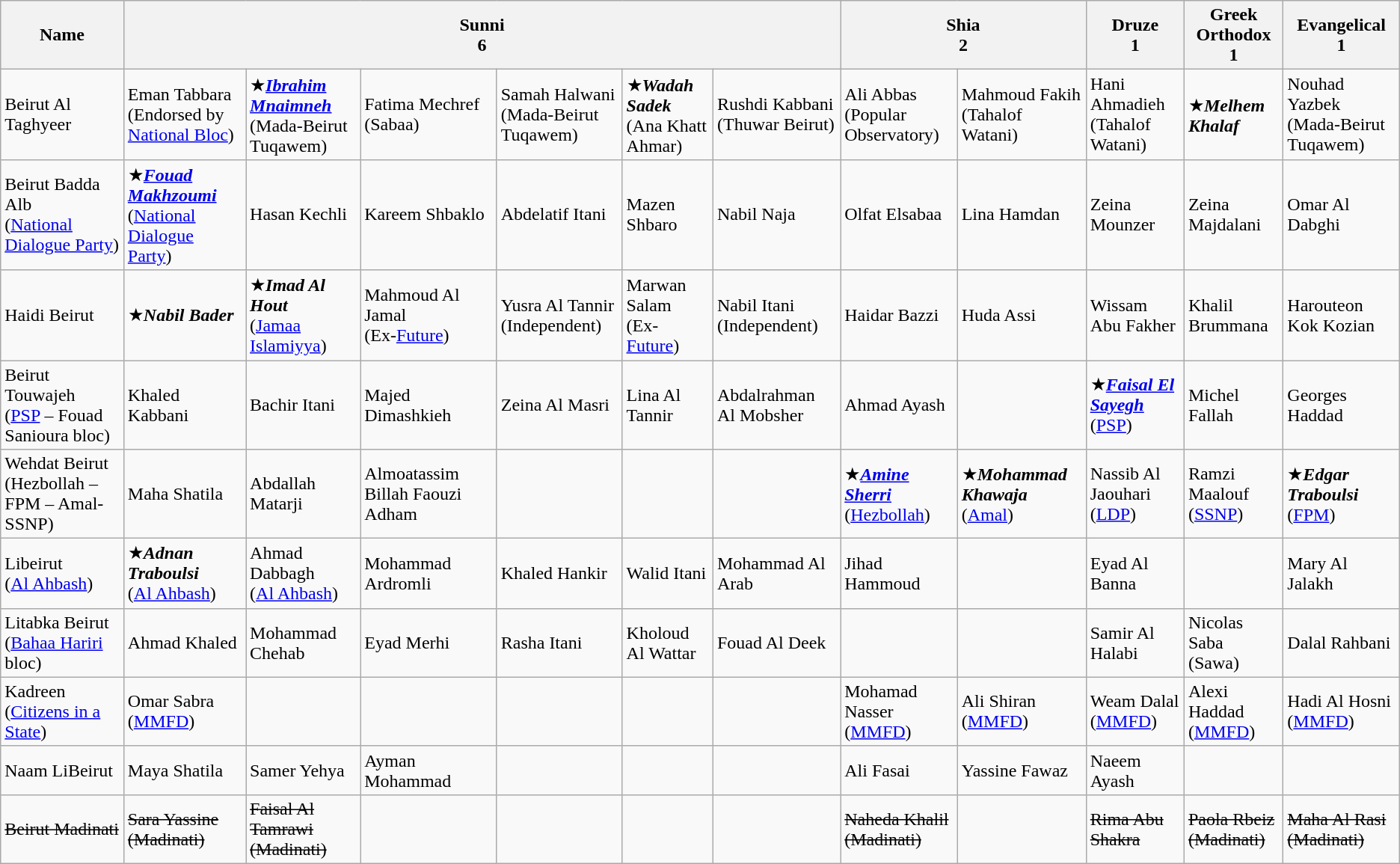<table class="wikitable">
<tr>
<th>Name</th>
<th colspan="6">Sunni<br>6</th>
<th colspan="2">Shia<br>2</th>
<th>Druze<br>1</th>
<th>Greek Orthodox<br>1</th>
<th>Evangelical<br>1</th>
</tr>
<tr>
<td>Beirut Al Taghyeer</td>
<td>Eman Tabbara<br>(Endorsed by <a href='#'>National Bloc</a>)</td>
<td>★<strong><em><a href='#'>Ibrahim Mnaimneh</a></em></strong><br>(Mada-Beirut Tuqawem)</td>
<td>Fatima Mechref<br>(Sabaa)</td>
<td>Samah Halwani<br>(Mada-Beirut Tuqawem)</td>
<td>★<strong><em>Wadah Sadek</em></strong><br>(Ana Khatt Ahmar)</td>
<td>Rushdi Kabbani<br>(Thuwar Beirut)</td>
<td>Ali Abbas<br>(Popular Observatory)</td>
<td>Mahmoud Fakih<br>(Tahalof Watani)</td>
<td>Hani Ahmadieh<br>(Tahalof Watani)</td>
<td>★<strong><em>Melhem Khalaf</em></strong></td>
<td>Nouhad Yazbek<br>(Mada-Beirut Tuqawem)</td>
</tr>
<tr>
<td>Beirut Badda Alb<br>(<a href='#'>National Dialogue Party</a>)</td>
<td>★<strong><em><a href='#'>Fouad Makhzoumi</a></em></strong><br>(<a href='#'>National Dialogue Party</a>)</td>
<td>Hasan Kechli</td>
<td>Kareem Shbaklo</td>
<td>Abdelatif Itani</td>
<td>Mazen Shbaro</td>
<td>Nabil Naja</td>
<td>Olfat Elsabaa</td>
<td>Lina Hamdan</td>
<td>Zeina Mounzer</td>
<td>Zeina Majdalani</td>
<td>Omar Al Dabghi</td>
</tr>
<tr>
<td>Haidi Beirut</td>
<td>★<strong><em>Nabil Bader</em></strong></td>
<td>★<strong><em>Imad Al Hout</em></strong><br>(<a href='#'>Jamaa Islamiyya</a>)</td>
<td>Mahmoud Al Jamal<br>(Ex-<a href='#'>Future</a>)</td>
<td>Yusra Al Tannir<br>(Independent)</td>
<td>Marwan Salam<br>(Ex-<a href='#'>Future</a>)</td>
<td>Nabil Itani<br>(Independent)</td>
<td>Haidar Bazzi</td>
<td>Huda Assi</td>
<td>Wissam Abu Fakher</td>
<td>Khalil Brummana</td>
<td>Harouteon Kok Kozian</td>
</tr>
<tr>
<td>Beirut Touwajeh<br>(<a href='#'>PSP</a> – Fouad Sanioura bloc)</td>
<td>Khaled Kabbani</td>
<td>Bachir Itani</td>
<td>Majed Dimashkieh</td>
<td>Zeina Al Masri</td>
<td>Lina Al Tannir</td>
<td>Abdalrahman Al Mobsher</td>
<td>Ahmad Ayash</td>
<td></td>
<td>★<strong><em><a href='#'>Faisal El Sayegh</a></em></strong><br>(<a href='#'>PSP</a>)</td>
<td>Michel Fallah</td>
<td>Georges Haddad</td>
</tr>
<tr>
<td>Wehdat Beirut<br>(Hezbollah – FPM – Amal-SSNP)</td>
<td>Maha Shatila</td>
<td>Abdallah Matarji</td>
<td>Almoatassim Billah Faouzi Adham</td>
<td></td>
<td></td>
<td></td>
<td>★<strong><em><a href='#'>Amine Sherri</a></em></strong><br>(<a href='#'>Hezbollah</a>)</td>
<td>★<strong><em>Mohammad Khawaja</em></strong><br>(<a href='#'>Amal</a>)</td>
<td>Nassib Al Jaouhari<br>(<a href='#'>LDP</a>)</td>
<td>Ramzi Maalouf<br>(<a href='#'>SSNP</a>)</td>
<td>★<strong><em>Edgar Traboulsi</em></strong><br>(<a href='#'>FPM</a>)</td>
</tr>
<tr>
<td>Libeirut<br>(<a href='#'>Al Ahbash</a>)</td>
<td>★<strong><em>Adnan Traboulsi</em></strong><br>(<a href='#'>Al Ahbash</a>)</td>
<td>Ahmad Dabbagh<br>(<a href='#'>Al Ahbash</a>)</td>
<td>Mohammad Ardromli</td>
<td>Khaled Hankir</td>
<td>Walid Itani</td>
<td>Mohammad Al Arab</td>
<td>Jihad Hammoud</td>
<td></td>
<td>Eyad Al Banna</td>
<td></td>
<td>Mary Al Jalakh</td>
</tr>
<tr>
<td>Litabka Beirut<br>(<a href='#'>Bahaa Hariri</a> bloc)</td>
<td>Ahmad Khaled</td>
<td>Mohammad Chehab</td>
<td>Eyad Merhi</td>
<td>Rasha Itani</td>
<td>Kholoud Al Wattar</td>
<td>Fouad Al Deek</td>
<td></td>
<td></td>
<td>Samir Al Halabi</td>
<td>Nicolas Saba<br>(Sawa)</td>
<td>Dalal Rahbani</td>
</tr>
<tr>
<td>Kadreen<br>(<a href='#'>Citizens in a State</a>)</td>
<td>Omar Sabra<br>(<a href='#'>MMFD</a>)</td>
<td></td>
<td></td>
<td></td>
<td></td>
<td></td>
<td>Mohamad Nasser<br>(<a href='#'>MMFD</a>)</td>
<td>Ali Shiran<br>(<a href='#'>MMFD</a>)</td>
<td>Weam Dalal<br>(<a href='#'>MMFD</a>)</td>
<td>Alexi Haddad<br>(<a href='#'>MMFD</a>)</td>
<td>Hadi Al Hosni<br>(<a href='#'>MMFD</a>)</td>
</tr>
<tr>
<td>Naam LiBeirut</td>
<td>Maya Shatila</td>
<td>Samer Yehya</td>
<td>Ayman Mohammad</td>
<td></td>
<td></td>
<td></td>
<td>Ali Fasai</td>
<td>Yassine Fawaz</td>
<td>Naeem Ayash</td>
<td></td>
<td></td>
</tr>
<tr>
<td><s>Beirut Madinati</s></td>
<td><s>Sara Yassine</s><br><s>(Madinati)</s></td>
<td><s>Faisal Al Tamrawi</s><br><s>(Madinati)</s></td>
<td></td>
<td></td>
<td></td>
<td></td>
<td><s>Naheda Khalil</s><br><s>(Madinati)</s></td>
<td></td>
<td><s>Rima Abu Shakra</s></td>
<td><s>Paola Rbeiz</s><br><s>(Madinati)</s></td>
<td><s>Maha Al Rasi</s><br><s>(Madinati)</s></td>
</tr>
</table>
